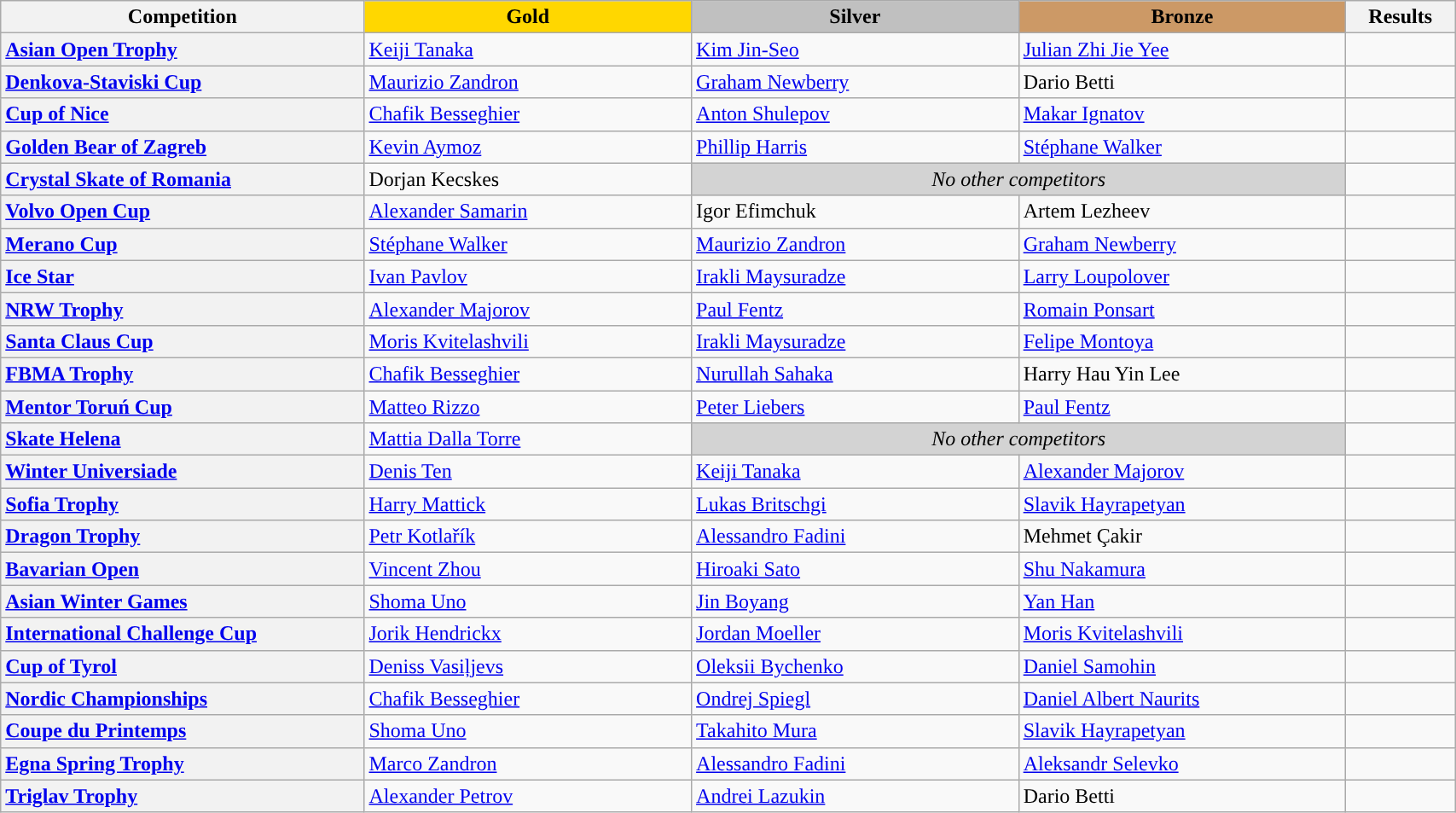<table class="wikitable unsortable" style="text-align:left; width:90%;">
<tr>
<th scope="col" style="text-align:center; width:25%;">Competition</th>
<td scope="col" style="text-align:center; width:22.5%; background:gold"><strong>Gold</strong></td>
<td scope="col" style="text-align:center; width:22.5%; background:silver"><strong>Silver</strong></td>
<td scope="col" style="text-align:center; width:22.5%; background:#c96"><strong>Bronze</strong></td>
<th scope="col" style="text-align:center; width:7.5%;">Results</th>
</tr>
<tr>
<th scope="row" style="text-align:left">  <a href='#'>Asian Open Trophy</a></th>
<td> <a href='#'>Keiji Tanaka</a></td>
<td> <a href='#'>Kim Jin-Seo</a></td>
<td> <a href='#'>Julian Zhi Jie Yee</a></td>
<td></td>
</tr>
<tr>
<th scope="row" style="text-align:left"> <a href='#'>Denkova-Staviski Cup</a></th>
<td> <a href='#'>Maurizio Zandron</a></td>
<td> <a href='#'>Graham Newberry</a></td>
<td> Dario Betti</td>
<td></td>
</tr>
<tr>
<th scope="row" style="text-align:left"> <a href='#'>Cup of Nice</a></th>
<td> <a href='#'>Chafik Besseghier</a></td>
<td> <a href='#'>Anton Shulepov</a></td>
<td> <a href='#'>Makar Ignatov</a></td>
<td></td>
</tr>
<tr>
<th scope="row" style="text-align:left"> <a href='#'>Golden Bear of Zagreb</a></th>
<td> <a href='#'>Kevin Aymoz</a></td>
<td> <a href='#'>Phillip Harris</a></td>
<td> <a href='#'>Stéphane Walker</a></td>
<td></td>
</tr>
<tr>
<th scope="row" style="text-align:left"> <a href='#'>Crystal Skate of Romania</a></th>
<td> Dorjan Kecskes</td>
<td colspan="2" align=center bgcolor="lightgray"><em>No other competitors</em></td>
<td></td>
</tr>
<tr>
<th scope="row" style="text-align:left"> <a href='#'>Volvo Open Cup</a></th>
<td> <a href='#'>Alexander Samarin</a></td>
<td> Igor Efimchuk</td>
<td> Artem Lezheev</td>
<td></td>
</tr>
<tr>
<th scope="row" style="text-align:left"> <a href='#'>Merano Cup</a></th>
<td> <a href='#'>Stéphane Walker</a></td>
<td> <a href='#'>Maurizio Zandron</a></td>
<td> <a href='#'>Graham Newberry</a></td>
<td></td>
</tr>
<tr>
<th scope="row" style="text-align:left"> <a href='#'>Ice Star</a></th>
<td> <a href='#'>Ivan Pavlov</a></td>
<td> <a href='#'>Irakli Maysuradze</a></td>
<td> <a href='#'>Larry Loupolover</a></td>
<td></td>
</tr>
<tr>
<th scope="row" style="text-align:left"> <a href='#'>NRW Trophy</a></th>
<td> <a href='#'>Alexander Majorov</a></td>
<td> <a href='#'>Paul Fentz</a></td>
<td> <a href='#'>Romain Ponsart</a></td>
<td></td>
</tr>
<tr>
<th scope="row" style="text-align:left"> <a href='#'>Santa Claus Cup</a></th>
<td> <a href='#'>Moris Kvitelashvili</a></td>
<td> <a href='#'>Irakli Maysuradze</a></td>
<td> <a href='#'>Felipe Montoya</a></td>
<td></td>
</tr>
<tr>
<th scope="row" style="text-align:left"> <a href='#'>FBMA Trophy</a></th>
<td> <a href='#'>Chafik Besseghier</a></td>
<td> <a href='#'>Nurullah Sahaka</a></td>
<td> Harry Hau Yin Lee</td>
<td></td>
</tr>
<tr>
<th scope="row" style="text-align:left"> <a href='#'>Mentor Toruń Cup</a></th>
<td> <a href='#'>Matteo Rizzo</a></td>
<td> <a href='#'>Peter Liebers</a></td>
<td> <a href='#'>Paul Fentz</a></td>
<td></td>
</tr>
<tr>
<th scope="row" style="text-align:left"> <a href='#'>Skate Helena</a></th>
<td> <a href='#'>Mattia Dalla Torre</a></td>
<td colspan="2" align=center bgcolor="lightgray"><em>No other competitors</em></td>
<td></td>
</tr>
<tr>
<th scope="row" style="text-align:left"> <a href='#'>Winter Universiade</a></th>
<td> <a href='#'>Denis Ten</a></td>
<td> <a href='#'>Keiji Tanaka</a></td>
<td> <a href='#'>Alexander Majorov</a></td>
<td></td>
</tr>
<tr>
<th scope="row" style="text-align:left"> <a href='#'>Sofia Trophy</a></th>
<td> <a href='#'>Harry Mattick</a></td>
<td> <a href='#'>Lukas Britschgi</a></td>
<td> <a href='#'>Slavik Hayrapetyan</a></td>
<td></td>
</tr>
<tr>
<th scope="row" style="text-align:left"> <a href='#'>Dragon Trophy</a></th>
<td> <a href='#'>Petr Kotlařík</a></td>
<td> <a href='#'>Alessandro Fadini</a></td>
<td> Mehmet Çakir</td>
<td></td>
</tr>
<tr>
<th scope="row" style="text-align:left"> <a href='#'>Bavarian Open</a></th>
<td> <a href='#'>Vincent Zhou</a></td>
<td> <a href='#'>Hiroaki Sato</a></td>
<td> <a href='#'>Shu Nakamura</a></td>
<td></td>
</tr>
<tr>
<th scope="row" style="text-align:left"> <a href='#'>Asian Winter Games</a></th>
<td> <a href='#'>Shoma Uno</a></td>
<td> <a href='#'>Jin Boyang</a></td>
<td> <a href='#'>Yan Han</a></td>
<td></td>
</tr>
<tr>
<th scope="row" style="text-align:left"> <a href='#'>International Challenge Cup</a></th>
<td> <a href='#'>Jorik Hendrickx</a></td>
<td> <a href='#'>Jordan Moeller</a></td>
<td> <a href='#'>Moris Kvitelashvili</a></td>
<td></td>
</tr>
<tr>
<th scope="row" style="text-align:left"> <a href='#'>Cup of Tyrol</a></th>
<td> <a href='#'>Deniss Vasiļjevs</a></td>
<td> <a href='#'>Oleksii Bychenko</a></td>
<td> <a href='#'>Daniel Samohin</a></td>
<td></td>
</tr>
<tr>
<th scope="row" style="text-align:left"> <a href='#'>Nordic Championships</a></th>
<td> <a href='#'>Chafik Besseghier</a></td>
<td> <a href='#'>Ondrej Spiegl</a></td>
<td> <a href='#'>Daniel Albert Naurits</a></td>
<td></td>
</tr>
<tr>
<th scope="row" style="text-align:left"> <a href='#'>Coupe du Printemps</a></th>
<td> <a href='#'>Shoma Uno</a></td>
<td> <a href='#'>Takahito Mura</a></td>
<td> <a href='#'>Slavik Hayrapetyan</a></td>
<td></td>
</tr>
<tr>
<th scope="row" style="text-align:left"> <a href='#'>Egna Spring Trophy</a></th>
<td> <a href='#'>Marco Zandron</a></td>
<td> <a href='#'>Alessandro Fadini</a></td>
<td> <a href='#'>Aleksandr Selevko</a></td>
<td></td>
</tr>
<tr>
<th scope="row" style="text-align:left"> <a href='#'>Triglav Trophy</a></th>
<td> <a href='#'>Alexander Petrov</a></td>
<td> <a href='#'>Andrei Lazukin</a></td>
<td> Dario Betti</td>
<td></td>
</tr>
</table>
